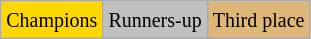<table class="wikitable">
<tr>
<td bgcolor="gold"><small>Champions</small></td>
<td style="background:silver;"><small>Runners-up</small></td>
<td style="background:#deb678;"><small>Third place</small></td>
</tr>
</table>
